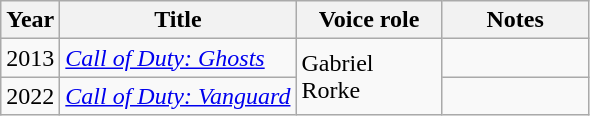<table class="wikitable plainrowheaders">
<tr>
<th scope="col">Year</th>
<th scope="col">Title</th>
<th Width=90>Voice role</th>
<th Width=90>Notes</th>
</tr>
<tr>
<td>2013</td>
<td><em><a href='#'>Call of Duty: Ghosts</a></em></td>
<td rowspan="2">Gabriel Rorke</td>
<td></td>
</tr>
<tr>
<td>2022</td>
<td><em><a href='#'>Call of Duty: Vanguard</a></em></td>
<td></td>
</tr>
</table>
